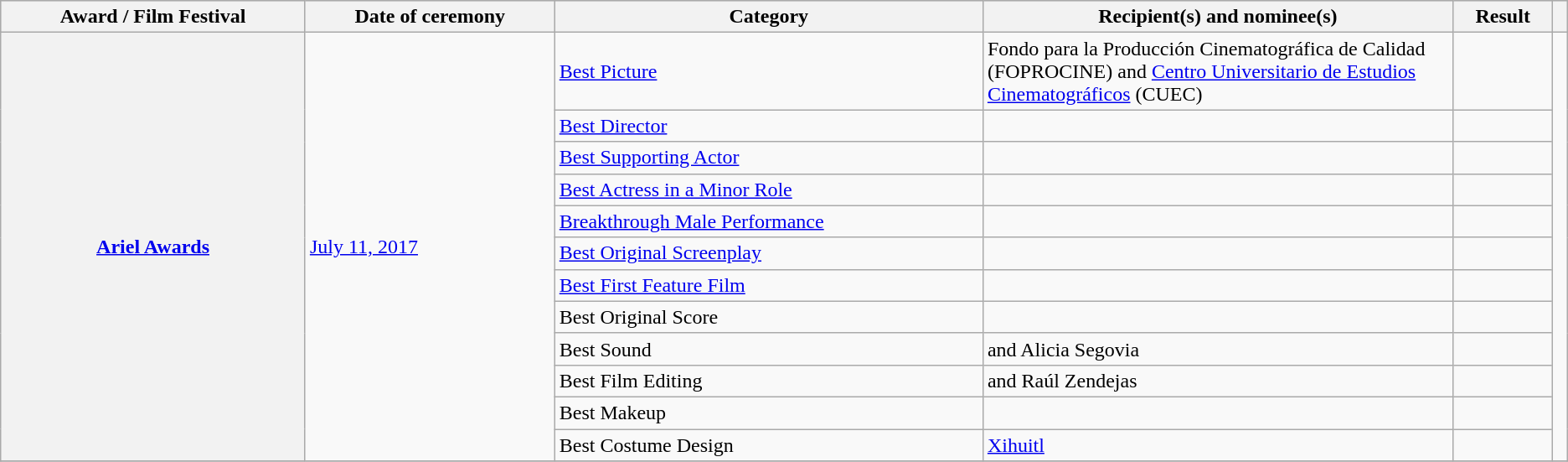<table class="wikitable plainrowheaders sortable">
<tr style="background:#ccc; text-align:center;">
<th scope="col">Award / Film Festival</th>
<th scope="col">Date of ceremony</th>
<th scope="col">Category</th>
<th scope="col" width="30%;">Recipient(s) and nominee(s)</th>
<th scope="col">Result</th>
<th scope="col" class="unsortable"></th>
</tr>
<tr>
<th scope="row" rowspan="12"><a href='#'>Ariel Awards</a></th>
<td rowspan="12"><a href='#'>July 11, 2017</a></td>
<td><a href='#'>Best Picture</a></td>
<td>Fondo para la Producción Cinematográfica de Calidad (FOPROCINE) and <a href='#'>Centro Universitario de Estudios Cinematográficos</a> (CUEC)</td>
<td></td>
<td rowspan="12" style="text-align:center;"></td>
</tr>
<tr>
<td><a href='#'>Best Director</a></td>
<td></td>
<td></td>
</tr>
<tr>
<td><a href='#'>Best Supporting Actor</a></td>
<td></td>
<td></td>
</tr>
<tr>
<td><a href='#'>Best Actress in a Minor Role</a></td>
<td></td>
<td></td>
</tr>
<tr>
<td><a href='#'>Breakthrough Male Performance</a></td>
<td></td>
<td></td>
</tr>
<tr>
<td><a href='#'>Best Original Screenplay</a></td>
<td></td>
<td></td>
</tr>
<tr>
<td><a href='#'>Best First Feature Film</a></td>
<td></td>
<td></td>
</tr>
<tr>
<td>Best Original Score</td>
<td></td>
<td></td>
</tr>
<tr>
<td>Best Sound</td>
<td> and Alicia Segovia</td>
<td></td>
</tr>
<tr>
<td>Best Film Editing</td>
<td> and Raúl Zendejas</td>
<td></td>
</tr>
<tr>
<td>Best Makeup</td>
<td></td>
<td></td>
</tr>
<tr>
<td>Best Costume Design</td>
<td><a href='#'>Xihuitl </a></td>
<td></td>
</tr>
<tr>
</tr>
</table>
